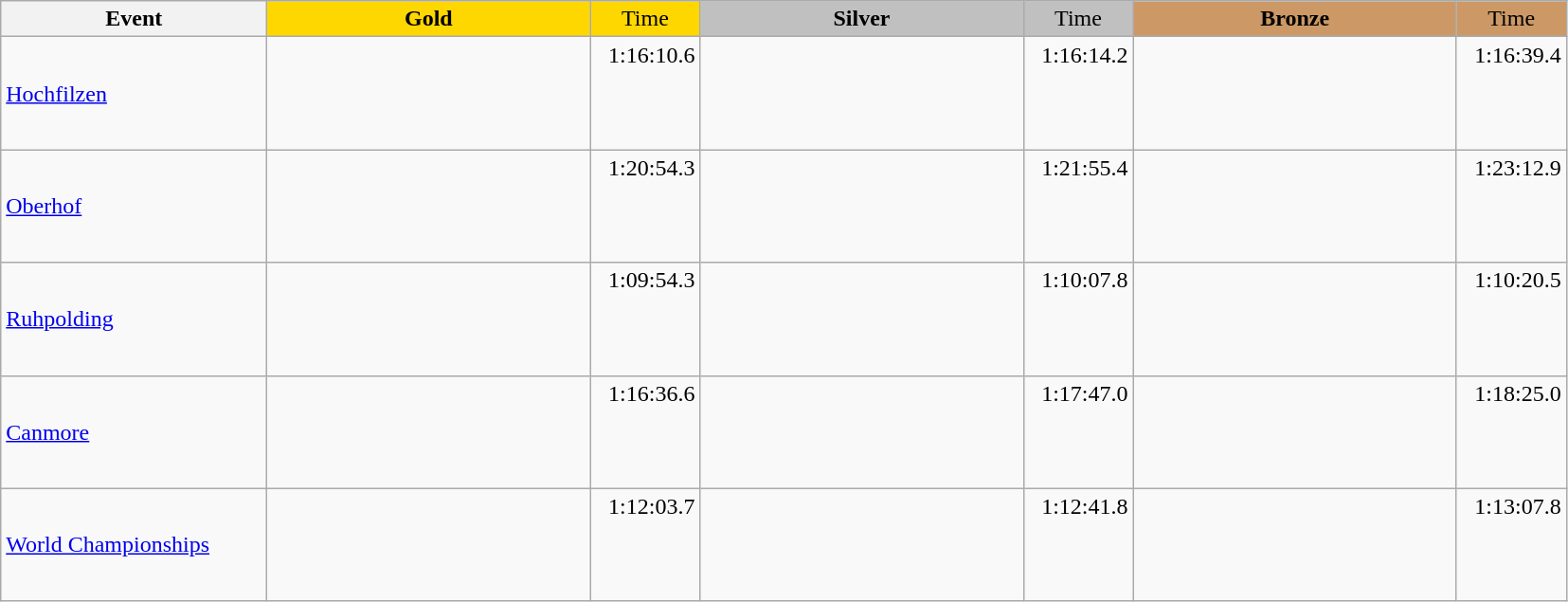<table class="wikitable">
<tr>
<th width="180">Event</th>
<th width="220" style="background:gold">Gold</th>
<th width="70" style="background:gold;font-weight:normal">Time</th>
<th width="220" style="background:silver">Silver</th>
<th width="70" style="background:silver;font-weight:normal">Time</th>
<th width="220" style="background:#CC9966">Bronze</th>
<th width="70" style="background:#CC9966;font-weight:normal">Time</th>
</tr>
<tr>
<td><a href='#'>Hochfilzen</a><br></td>
<td></td>
<td align="right">1:16:10.6<br><br><br><br></td>
<td></td>
<td align="right">1:16:14.2<br><br><br><br></td>
<td></td>
<td align="right">1:16:39.4<br><br><br><br></td>
</tr>
<tr>
<td><a href='#'>Oberhof</a><br></td>
<td></td>
<td align="right">1:20:54.3<br><br><br><br></td>
<td></td>
<td align="right">1:21:55.4<br><br><br><br></td>
<td></td>
<td align="right">1:23:12.9<br><br><br><br></td>
</tr>
<tr>
<td><a href='#'>Ruhpolding</a><br></td>
<td></td>
<td align="right">1:09:54.3<br><br><br><br></td>
<td></td>
<td align="right">1:10:07.8<br><br><br><br></td>
<td></td>
<td align="right">1:10:20.5<br><br><br><br></td>
</tr>
<tr>
<td><a href='#'>Canmore</a><br></td>
<td></td>
<td align="right">1:16:36.6<br><br><br><br></td>
<td></td>
<td align="right">1:17:47.0<br><br><br><br></td>
<td></td>
<td align="right">1:18:25.0<br><br><br><br></td>
</tr>
<tr>
<td><a href='#'>World Championships</a><br></td>
<td></td>
<td align="right">1:12:03.7<br><br><br><br></td>
<td></td>
<td align="right">1:12:41.8<br><br><br><br></td>
<td></td>
<td align="right">1:13:07.8<br><br><br><br></td>
</tr>
</table>
